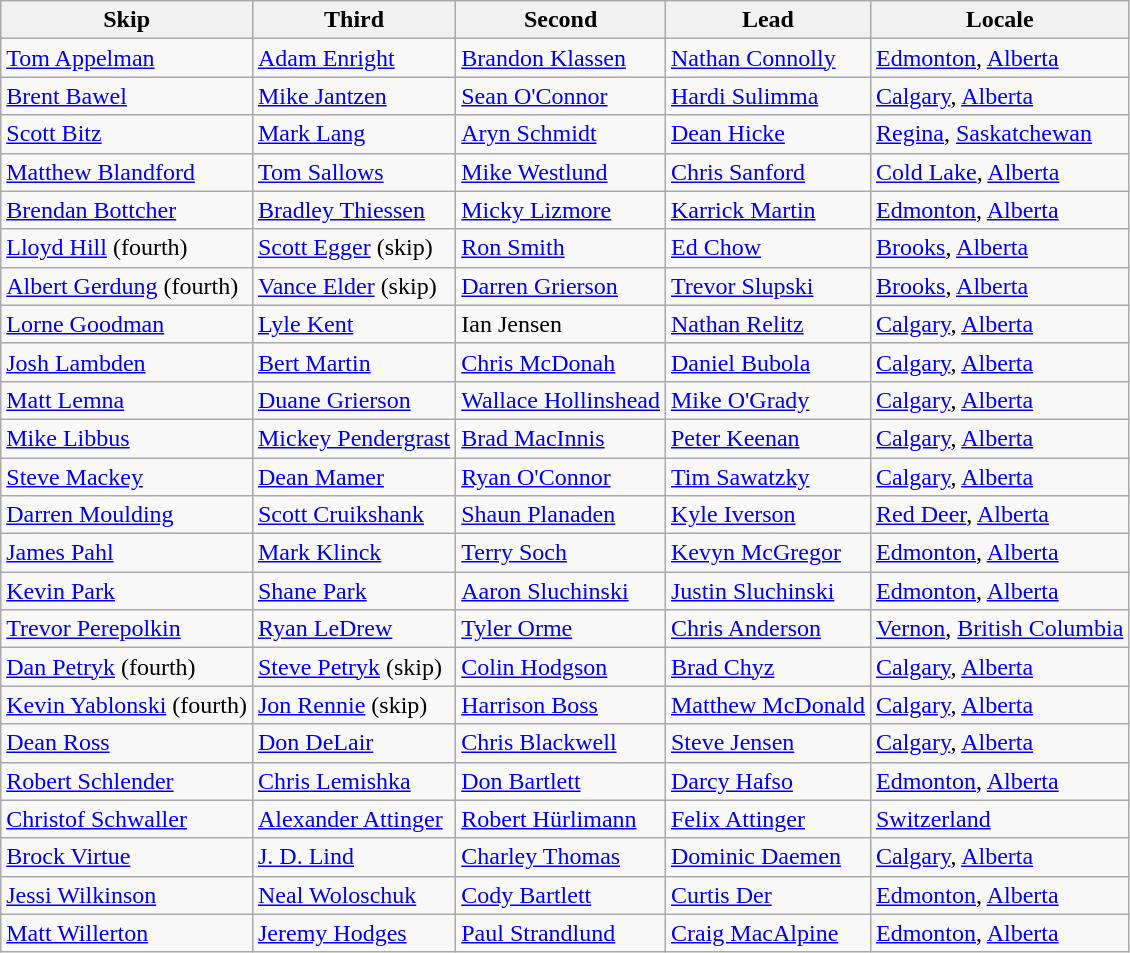<table class=wikitable>
<tr>
<th>Skip</th>
<th>Third</th>
<th>Second</th>
<th>Lead</th>
<th>Locale</th>
</tr>
<tr>
<td><a href='#'>Tom Appelman</a></td>
<td><a href='#'>Adam Enright</a></td>
<td><a href='#'>Brandon Klassen</a></td>
<td><a href='#'>Nathan Connolly</a></td>
<td> <a href='#'>Edmonton</a>, <a href='#'>Alberta</a></td>
</tr>
<tr>
<td><a href='#'>Brent Bawel</a></td>
<td><a href='#'>Mike Jantzen</a></td>
<td><a href='#'>Sean O'Connor</a></td>
<td><a href='#'>Hardi Sulimma</a></td>
<td> <a href='#'>Calgary</a>, <a href='#'>Alberta</a></td>
</tr>
<tr>
<td><a href='#'>Scott Bitz</a></td>
<td><a href='#'>Mark Lang</a></td>
<td><a href='#'>Aryn Schmidt</a></td>
<td><a href='#'>Dean Hicke</a></td>
<td> <a href='#'>Regina</a>, <a href='#'>Saskatchewan</a></td>
</tr>
<tr>
<td><a href='#'>Matthew Blandford</a></td>
<td><a href='#'>Tom Sallows</a></td>
<td><a href='#'>Mike Westlund</a></td>
<td><a href='#'>Chris Sanford</a></td>
<td> <a href='#'>Cold Lake</a>, <a href='#'>Alberta</a></td>
</tr>
<tr>
<td><a href='#'>Brendan Bottcher</a></td>
<td><a href='#'>Bradley Thiessen</a></td>
<td><a href='#'>Micky Lizmore</a></td>
<td><a href='#'>Karrick Martin</a></td>
<td> <a href='#'>Edmonton</a>, <a href='#'>Alberta</a></td>
</tr>
<tr>
<td><a href='#'>Lloyd Hill</a> (fourth)</td>
<td><a href='#'>Scott Egger</a> (skip)</td>
<td><a href='#'>Ron Smith</a></td>
<td><a href='#'>Ed Chow</a></td>
<td> <a href='#'>Brooks</a>, <a href='#'>Alberta</a></td>
</tr>
<tr>
<td><a href='#'>Albert Gerdung</a> (fourth)</td>
<td><a href='#'>Vance Elder</a> (skip)</td>
<td><a href='#'>Darren Grierson</a></td>
<td><a href='#'>Trevor Slupski</a></td>
<td> <a href='#'>Brooks</a>, <a href='#'>Alberta</a></td>
</tr>
<tr>
<td><a href='#'>Lorne Goodman</a></td>
<td><a href='#'>Lyle Kent</a></td>
<td>Ian Jensen</td>
<td><a href='#'>Nathan Relitz</a></td>
<td> <a href='#'>Calgary</a>, <a href='#'>Alberta</a></td>
</tr>
<tr>
<td><a href='#'>Josh Lambden</a></td>
<td><a href='#'>Bert Martin</a></td>
<td><a href='#'>Chris McDonah</a></td>
<td><a href='#'>Daniel Bubola</a></td>
<td> <a href='#'>Calgary</a>, <a href='#'>Alberta</a></td>
</tr>
<tr>
<td><a href='#'>Matt Lemna</a></td>
<td><a href='#'>Duane Grierson</a></td>
<td><a href='#'>Wallace Hollinshead</a></td>
<td><a href='#'>Mike O'Grady</a></td>
<td> <a href='#'>Calgary</a>, <a href='#'>Alberta</a></td>
</tr>
<tr>
<td><a href='#'>Mike Libbus</a></td>
<td><a href='#'>Mickey Pendergrast</a></td>
<td><a href='#'>Brad MacInnis</a></td>
<td><a href='#'>Peter Keenan</a></td>
<td> <a href='#'>Calgary</a>, <a href='#'>Alberta</a></td>
</tr>
<tr>
<td><a href='#'>Steve Mackey</a></td>
<td><a href='#'>Dean Mamer</a></td>
<td><a href='#'>Ryan O'Connor</a></td>
<td><a href='#'>Tim Sawatzky</a></td>
<td> <a href='#'>Calgary</a>, <a href='#'>Alberta</a></td>
</tr>
<tr>
<td><a href='#'>Darren Moulding</a></td>
<td><a href='#'>Scott Cruikshank</a></td>
<td><a href='#'>Shaun Planaden</a></td>
<td><a href='#'>Kyle Iverson</a></td>
<td> <a href='#'>Red Deer</a>, <a href='#'>Alberta</a></td>
</tr>
<tr>
<td><a href='#'>James Pahl</a></td>
<td><a href='#'>Mark Klinck</a></td>
<td><a href='#'>Terry Soch</a></td>
<td><a href='#'>Kevyn McGregor</a></td>
<td> <a href='#'>Edmonton</a>, <a href='#'>Alberta</a></td>
</tr>
<tr>
<td><a href='#'>Kevin Park</a></td>
<td><a href='#'>Shane Park</a></td>
<td><a href='#'>Aaron Sluchinski</a></td>
<td><a href='#'>Justin Sluchinski</a></td>
<td> <a href='#'>Edmonton</a>, <a href='#'>Alberta</a></td>
</tr>
<tr>
<td><a href='#'>Trevor Perepolkin</a></td>
<td><a href='#'>Ryan LeDrew</a></td>
<td><a href='#'>Tyler Orme</a></td>
<td><a href='#'>Chris Anderson</a></td>
<td> <a href='#'>Vernon</a>, <a href='#'>British Columbia</a></td>
</tr>
<tr>
<td><a href='#'>Dan Petryk</a> (fourth)</td>
<td><a href='#'>Steve Petryk</a> (skip)</td>
<td><a href='#'>Colin Hodgson</a></td>
<td><a href='#'>Brad Chyz</a></td>
<td> <a href='#'>Calgary</a>, <a href='#'>Alberta</a></td>
</tr>
<tr>
<td><a href='#'>Kevin Yablonski</a> (fourth)</td>
<td><a href='#'>Jon Rennie</a> (skip)</td>
<td><a href='#'>Harrison Boss</a></td>
<td><a href='#'>Matthew McDonald</a></td>
<td> <a href='#'>Calgary</a>, <a href='#'>Alberta</a></td>
</tr>
<tr>
<td><a href='#'>Dean Ross</a></td>
<td><a href='#'>Don DeLair</a></td>
<td><a href='#'>Chris Blackwell</a></td>
<td><a href='#'>Steve Jensen</a></td>
<td> <a href='#'>Calgary</a>, <a href='#'>Alberta</a></td>
</tr>
<tr>
<td><a href='#'>Robert Schlender</a></td>
<td><a href='#'>Chris Lemishka</a></td>
<td><a href='#'>Don Bartlett</a></td>
<td><a href='#'>Darcy Hafso</a></td>
<td> <a href='#'>Edmonton</a>, <a href='#'>Alberta</a></td>
</tr>
<tr>
<td><a href='#'>Christof Schwaller</a></td>
<td><a href='#'>Alexander Attinger</a></td>
<td><a href='#'>Robert Hürlimann</a></td>
<td><a href='#'>Felix Attinger</a></td>
<td> <a href='#'>Switzerland</a></td>
</tr>
<tr>
<td><a href='#'>Brock Virtue</a></td>
<td><a href='#'>J. D. Lind</a></td>
<td><a href='#'>Charley Thomas</a></td>
<td><a href='#'>Dominic Daemen</a></td>
<td> <a href='#'>Calgary</a>, <a href='#'>Alberta</a></td>
</tr>
<tr>
<td><a href='#'>Jessi Wilkinson</a></td>
<td><a href='#'>Neal Woloschuk</a></td>
<td><a href='#'>Cody Bartlett</a></td>
<td><a href='#'>Curtis Der</a></td>
<td> <a href='#'>Edmonton</a>, <a href='#'>Alberta</a></td>
</tr>
<tr>
<td><a href='#'>Matt Willerton</a></td>
<td><a href='#'>Jeremy Hodges</a></td>
<td><a href='#'>Paul Strandlund</a></td>
<td><a href='#'>Craig MacAlpine</a></td>
<td> <a href='#'>Edmonton</a>, <a href='#'>Alberta</a></td>
</tr>
</table>
